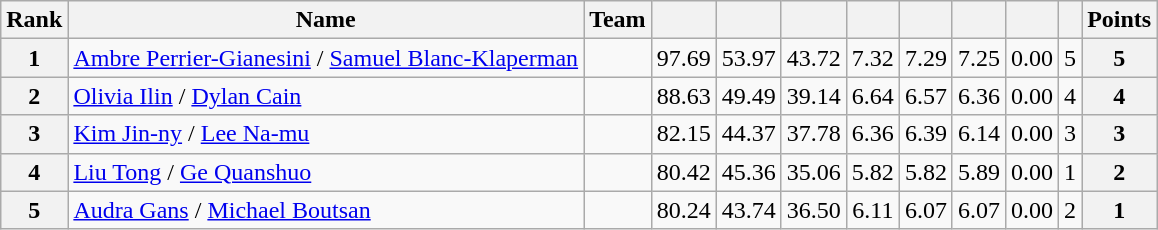<table class="wikitable sortable" style="text-align:center">
<tr>
<th>Rank</th>
<th>Name</th>
<th>Team</th>
<th></th>
<th></th>
<th></th>
<th></th>
<th></th>
<th></th>
<th></th>
<th></th>
<th>Points</th>
</tr>
<tr>
<th>1</th>
<td align=left><a href='#'>Ambre Perrier-Gianesini</a> / <a href='#'>Samuel Blanc-Klaperman</a></td>
<td align=left></td>
<td>97.69</td>
<td>53.97</td>
<td>43.72</td>
<td>7.32</td>
<td>7.29</td>
<td>7.25</td>
<td>0.00</td>
<td>5</td>
<th>5</th>
</tr>
<tr>
<th>2</th>
<td align=left><a href='#'>Olivia Ilin</a> / <a href='#'>Dylan Cain</a></td>
<td align=left></td>
<td>88.63</td>
<td>49.49</td>
<td>39.14</td>
<td>6.64</td>
<td>6.57</td>
<td>6.36</td>
<td>0.00</td>
<td>4</td>
<th>4</th>
</tr>
<tr>
<th>3</th>
<td align=left><a href='#'>Kim Jin-ny</a> / <a href='#'>Lee Na-mu</a></td>
<td align=left></td>
<td>82.15</td>
<td>44.37</td>
<td>37.78</td>
<td>6.36</td>
<td>6.39</td>
<td>6.14</td>
<td>0.00</td>
<td>3</td>
<th>3</th>
</tr>
<tr>
<th>4</th>
<td align=left><a href='#'>Liu Tong</a> / <a href='#'>Ge Quanshuo</a></td>
<td align=left></td>
<td>80.42</td>
<td>45.36</td>
<td>35.06</td>
<td>5.82</td>
<td>5.82</td>
<td>5.89</td>
<td>0.00</td>
<td>1</td>
<th>2</th>
</tr>
<tr>
<th>5</th>
<td align=left><a href='#'>Audra Gans</a> / <a href='#'>Michael Boutsan</a></td>
<td align=left></td>
<td>80.24</td>
<td>43.74</td>
<td>36.50</td>
<td>6.11</td>
<td>6.07</td>
<td>6.07</td>
<td>0.00</td>
<td>2</td>
<th>1</th>
</tr>
</table>
